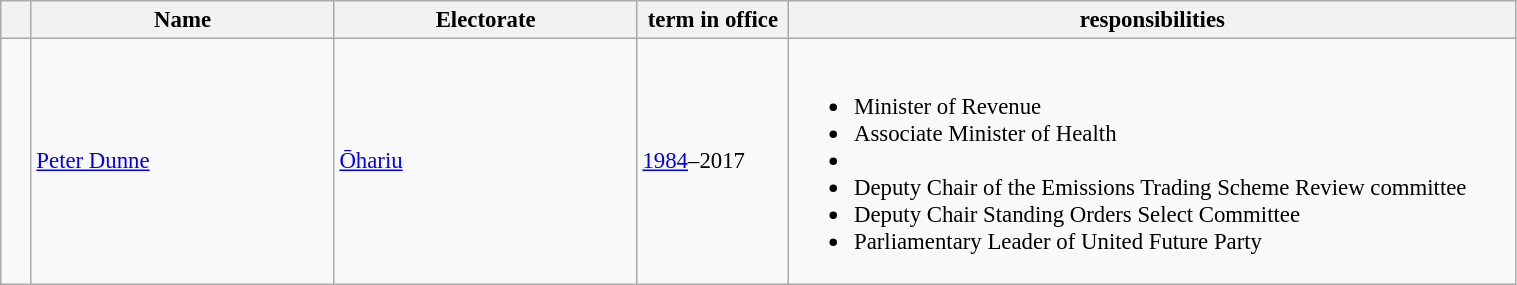<table class="wikitable" width="80%" style="font-size: 95%;">
<tr>
<th width=2%></th>
<th width=20%>Name</th>
<th width=20%>Electorate</th>
<th width=10%>term in office</th>
<th width=48%>responsibilities</th>
</tr>
<tr>
<td></td>
<td><a href='#'>Peter Dunne</a></td>
<td><a href='#'>Ōhariu</a></td>
<td><a href='#'>1984</a>–2017</td>
<td><br><ul><li>Minister of Revenue</li><li>Associate Minister of Health</li><li></li><li>Deputy Chair of the Emissions Trading Scheme Review committee</li><li>Deputy Chair Standing Orders Select Committee</li><li>Parliamentary Leader of United Future Party</li></ul></td>
</tr>
</table>
